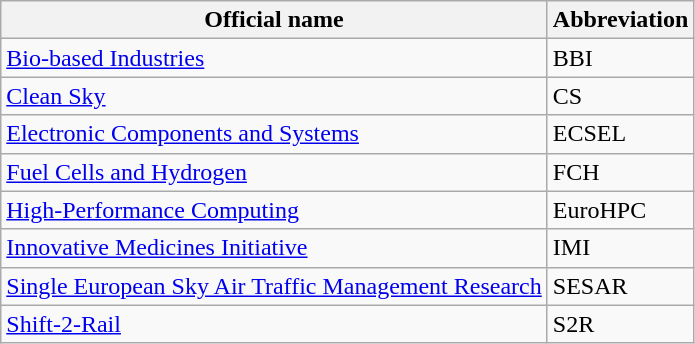<table class="wikitable sortable">
<tr>
<th>Official name</th>
<th>Abbreviation</th>
</tr>
<tr>
<td><a href='#'>Bio-based Industries</a></td>
<td>BBI</td>
</tr>
<tr>
<td><a href='#'>Clean Sky</a></td>
<td>CS</td>
</tr>
<tr>
<td><a href='#'>Electronic Components and Systems</a></td>
<td>ECSEL</td>
</tr>
<tr>
<td><a href='#'>Fuel Cells and Hydrogen</a></td>
<td>FCH</td>
</tr>
<tr>
<td><a href='#'>High-Performance Computing</a></td>
<td>EuroHPC</td>
</tr>
<tr>
<td><a href='#'>Innovative Medicines Initiative</a></td>
<td>IMI</td>
</tr>
<tr>
<td><a href='#'>Single European Sky Air Traffic Management Research</a></td>
<td>SESAR</td>
</tr>
<tr>
<td><a href='#'>Shift-2-Rail</a></td>
<td>S2R</td>
</tr>
</table>
